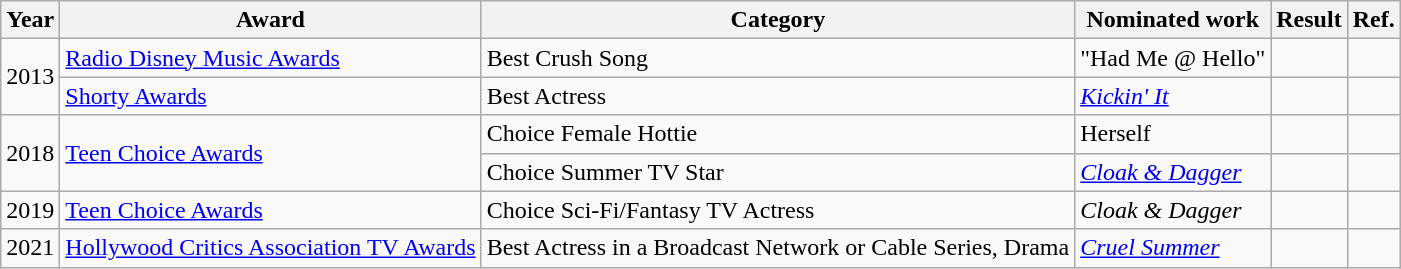<table class="wikitable">
<tr>
<th style="text-align:center;">Year</th>
<th style="text-align:center;">Award</th>
<th style="text-align:center;">Category</th>
<th style="text-align:center;">Nominated work</th>
<th style="text-align:center;">Result</th>
<th style="text-align:center;">Ref.</th>
</tr>
<tr>
<td rowspan="2">2013</td>
<td><a href='#'>Radio Disney Music Awards</a></td>
<td>Best Crush Song</td>
<td>"Had Me @ Hello"</td>
<td></td>
<td style="text-align:center;"></td>
</tr>
<tr>
<td><a href='#'>Shorty Awards</a></td>
<td>Best Actress</td>
<td><em><a href='#'>Kickin' It</a></em></td>
<td></td>
<td style="text-align:center;"></td>
</tr>
<tr>
<td rowspan="2">2018</td>
<td rowspan="2"><a href='#'>Teen Choice Awards</a></td>
<td>Choice Female Hottie</td>
<td>Herself</td>
<td></td>
<td style="text-align:center;"></td>
</tr>
<tr>
<td>Choice Summer TV Star</td>
<td><em><a href='#'>Cloak & Dagger</a></em></td>
<td></td>
<td style="text-align:center;"></td>
</tr>
<tr>
<td>2019</td>
<td><a href='#'>Teen Choice Awards</a></td>
<td>Choice Sci-Fi/Fantasy TV Actress</td>
<td><em>Cloak & Dagger</em></td>
<td></td>
<td style="text-align:center;"></td>
</tr>
<tr>
<td>2021</td>
<td><a href='#'>Hollywood Critics Association TV Awards</a></td>
<td>Best Actress in a Broadcast Network or Cable Series, Drama</td>
<td><em><a href='#'>Cruel Summer</a></em></td>
<td></td>
<td></td>
</tr>
</table>
